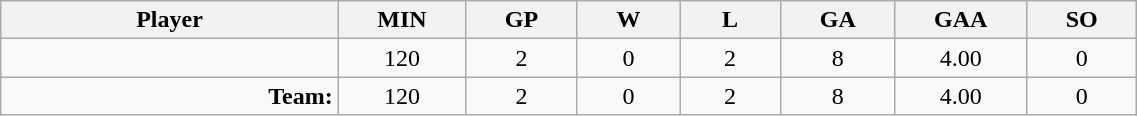<table class="wikitable sortable" width="60%">
<tr>
<th bgcolor="#DDDDFF" width="10%">Player</th>
<th width="3%" bgcolor="#DDDDFF" title="Minutes played">MIN</th>
<th width="3%" bgcolor="#DDDDFF" title="Games played in">GP</th>
<th width="3%" bgcolor="#DDDDFF" title="Games played in">W</th>
<th width="3%" bgcolor="#DDDDFF"title="Games played in">L</th>
<th width="3%" bgcolor="#DDDDFF" title="Goals against">GA</th>
<th width="3%" bgcolor="#DDDDFF" title="Goals against average">GAA</th>
<th width="3%" bgcolor="#DDDDFF" title="Shut-outs">SO</th>
</tr>
<tr align="center">
<td align="right"></td>
<td>120</td>
<td>2</td>
<td>0</td>
<td>2</td>
<td>8</td>
<td>4.00</td>
<td>0</td>
</tr>
<tr align="center">
<td align="right"><strong>Team:</strong></td>
<td>120</td>
<td>2</td>
<td>0</td>
<td>2</td>
<td>8</td>
<td>4.00</td>
<td>0</td>
</tr>
</table>
